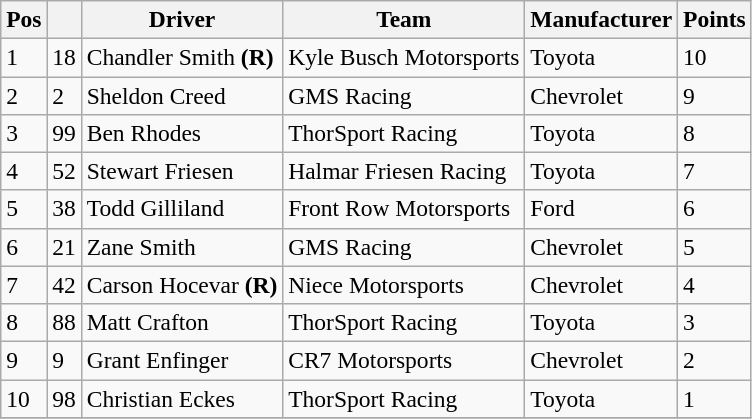<table class="wikitable" style="font-size:98%">
<tr>
<th>Pos</th>
<th></th>
<th>Driver</th>
<th>Team</th>
<th>Manufacturer</th>
<th>Points</th>
</tr>
<tr>
<td>1</td>
<td>18</td>
<td>Chandler Smith <strong>(R)</strong></td>
<td>Kyle Busch Motorsports</td>
<td>Toyota</td>
<td>10</td>
</tr>
<tr>
<td>2</td>
<td>2</td>
<td>Sheldon Creed</td>
<td>GMS Racing</td>
<td>Chevrolet</td>
<td>9</td>
</tr>
<tr>
<td>3</td>
<td>99</td>
<td>Ben Rhodes</td>
<td>ThorSport Racing</td>
<td>Toyota</td>
<td>8</td>
</tr>
<tr>
<td>4</td>
<td>52</td>
<td>Stewart Friesen</td>
<td>Halmar Friesen Racing</td>
<td>Toyota</td>
<td>7</td>
</tr>
<tr>
<td>5</td>
<td>38</td>
<td>Todd Gilliland</td>
<td>Front Row Motorsports</td>
<td>Ford</td>
<td>6</td>
</tr>
<tr>
<td>6</td>
<td>21</td>
<td>Zane Smith</td>
<td>GMS Racing</td>
<td>Chevrolet</td>
<td>5</td>
</tr>
<tr>
<td>7</td>
<td>42</td>
<td>Carson Hocevar <strong>(R)</strong></td>
<td>Niece Motorsports</td>
<td>Chevrolet</td>
<td>4</td>
</tr>
<tr>
<td>8</td>
<td>88</td>
<td>Matt Crafton</td>
<td>ThorSport Racing</td>
<td>Toyota</td>
<td>3</td>
</tr>
<tr>
<td>9</td>
<td>9</td>
<td>Grant Enfinger</td>
<td>CR7 Motorsports</td>
<td>Chevrolet</td>
<td>2</td>
</tr>
<tr>
<td>10</td>
<td>98</td>
<td>Christian Eckes</td>
<td>ThorSport Racing</td>
<td>Toyota</td>
<td>1</td>
</tr>
<tr>
</tr>
</table>
